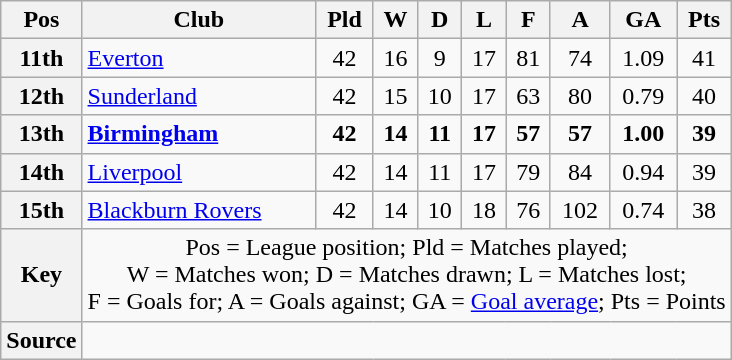<table class="wikitable" style="text-align:center">
<tr>
<th scope="col">Pos</th>
<th scope="col">Club</th>
<th scope="col">Pld</th>
<th scope="col">W</th>
<th scope="col">D</th>
<th scope="col">L</th>
<th scope="col">F</th>
<th scope="col">A</th>
<th scope="col">GA</th>
<th scope="col">Pts</th>
</tr>
<tr>
<th scope="row">11th</th>
<td align="left"><a href='#'>Everton</a></td>
<td>42</td>
<td>16</td>
<td>9</td>
<td>17</td>
<td>81</td>
<td>74</td>
<td>1.09</td>
<td>41</td>
</tr>
<tr>
<th scope="row">12th</th>
<td align="left"><a href='#'>Sunderland</a></td>
<td>42</td>
<td>15</td>
<td>10</td>
<td>17</td>
<td>63</td>
<td>80</td>
<td>0.79</td>
<td>40</td>
</tr>
<tr style="font-weight:bold">
<th scope="row">13th</th>
<td align="left"><a href='#'>Birmingham</a></td>
<td>42</td>
<td>14</td>
<td>11</td>
<td>17</td>
<td>57</td>
<td>57</td>
<td>1.00</td>
<td>39</td>
</tr>
<tr>
<th scope="row">14th</th>
<td align="left"><a href='#'>Liverpool</a></td>
<td>42</td>
<td>14</td>
<td>11</td>
<td>17</td>
<td>79</td>
<td>84</td>
<td>0.94</td>
<td>39</td>
</tr>
<tr>
<th scope="row">15th</th>
<td align="left"><a href='#'>Blackburn Rovers</a></td>
<td>42</td>
<td>14</td>
<td>10</td>
<td>18</td>
<td>76</td>
<td>102</td>
<td>0.74</td>
<td>38</td>
</tr>
<tr>
<th scope="row">Key</th>
<td colspan="9">Pos = League position; Pld = Matches played;<br>W = Matches won; D = Matches drawn; L = Matches lost;<br>F = Goals for; A = Goals against; GA = <a href='#'>Goal average</a>; Pts = Points</td>
</tr>
<tr>
<th scope="row">Source</th>
<td colspan="9"></td>
</tr>
</table>
